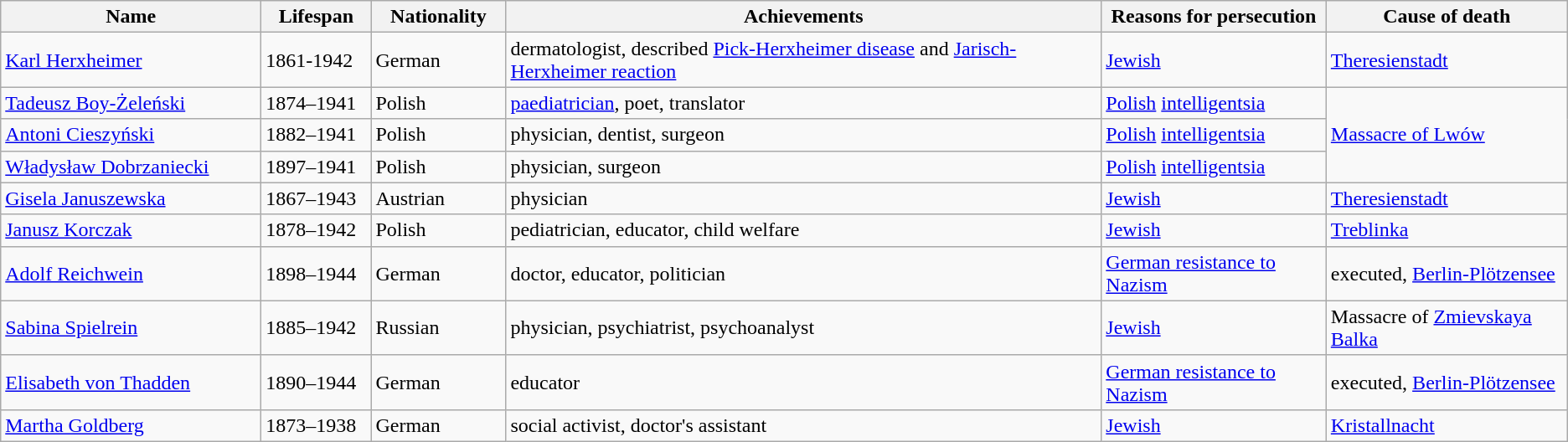<table class="wikitable sortable">
<tr align=left>
<th width=200>Name</th>
<th width=80>Lifespan</th>
<th width=100>Nationality</th>
<th>Achievements</th>
<th>Reasons for persecution</th>
<th>Cause of death</th>
</tr>
<tr>
<td><a href='#'>Karl Herxheimer</a></td>
<td>1861-1942</td>
<td>German</td>
<td>dermatologist, described <a href='#'>Pick-Herxheimer disease</a> and <a href='#'>Jarisch-Herxheimer reaction</a></td>
<td><a href='#'>Jewish</a></td>
<td><a href='#'>Theresienstadt</a></td>
</tr>
<tr>
<td><a href='#'>Tadeusz Boy-Żeleński</a></td>
<td>1874–1941</td>
<td>Polish</td>
<td><a href='#'>paediatrician</a>, poet, translator</td>
<td><a href='#'>Polish</a> <a href='#'>intelligentsia</a></td>
<td rowspan="3"><a href='#'>Massacre of Lwów</a></td>
</tr>
<tr>
<td><a href='#'>Antoni Cieszyński</a></td>
<td>1882–1941</td>
<td>Polish</td>
<td>physician, dentist, surgeon</td>
<td><a href='#'>Polish</a> <a href='#'>intelligentsia</a></td>
</tr>
<tr>
<td><a href='#'>Władysław Dobrzaniecki</a></td>
<td>1897–1941</td>
<td>Polish</td>
<td>physician, surgeon</td>
<td><a href='#'>Polish</a> <a href='#'>intelligentsia</a></td>
</tr>
<tr>
<td><a href='#'>Gisela Januszewska</a></td>
<td>1867–1943</td>
<td>Austrian</td>
<td>physician</td>
<td><a href='#'>Jewish</a></td>
<td><a href='#'>Theresienstadt</a></td>
</tr>
<tr>
<td><a href='#'>Janusz Korczak</a></td>
<td>1878–1942</td>
<td>Polish</td>
<td>pediatrician, educator, child welfare</td>
<td><a href='#'>Jewish</a></td>
<td><a href='#'>Treblinka</a></td>
</tr>
<tr>
<td><a href='#'>Adolf Reichwein</a></td>
<td>1898–1944</td>
<td>German</td>
<td>doctor, educator, politician</td>
<td><a href='#'>German resistance to Nazism</a></td>
<td>executed, <a href='#'>Berlin-Plötzensee</a></td>
</tr>
<tr>
<td><a href='#'>Sabina Spielrein</a></td>
<td>1885–1942</td>
<td>Russian</td>
<td>physician, psychiatrist, psychoanalyst</td>
<td><a href='#'>Jewish</a></td>
<td>Massacre of <a href='#'>Zmievskaya Balka</a></td>
</tr>
<tr>
<td><a href='#'>Elisabeth von Thadden</a></td>
<td>1890–1944</td>
<td>German</td>
<td>educator</td>
<td><a href='#'>German resistance to Nazism</a></td>
<td>executed, <a href='#'>Berlin-Plötzensee</a></td>
</tr>
<tr>
<td><a href='#'>Martha Goldberg</a></td>
<td>1873–1938</td>
<td>German</td>
<td>social activist, doctor's assistant</td>
<td><a href='#'>Jewish</a></td>
<td><a href='#'>Kristallnacht</a></td>
</tr>
</table>
